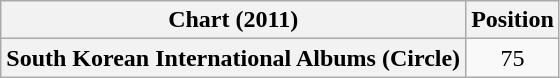<table class="wikitable sortable plainrowheaders" style="text-align:center;">
<tr>
<th scope="col">Chart (2011)</th>
<th scope="col">Position</th>
</tr>
<tr>
<th scope="row">South Korean International Albums (Circle)</th>
<td>75</td>
</tr>
</table>
